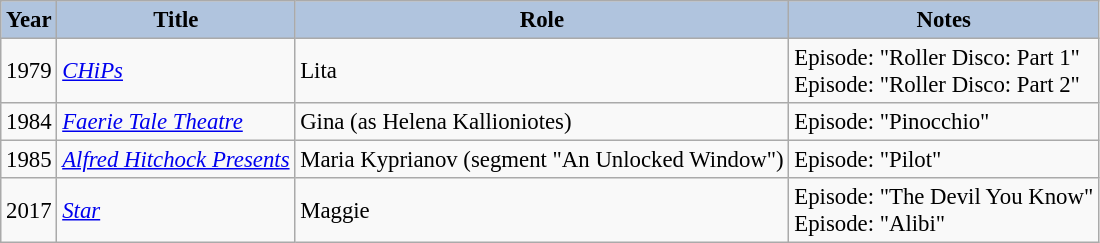<table class="wikitable" style="font-size: 95%;">
<tr>
<th style="background:#B0C4DE;">Year</th>
<th style="background:#B0C4DE;">Title</th>
<th style="background:#B0C4DE;">Role</th>
<th style="background:#B0C4DE;">Notes</th>
</tr>
<tr>
<td>1979</td>
<td><em><a href='#'>CHiPs</a></em></td>
<td>Lita</td>
<td>Episode: "Roller Disco: Part 1"<br>Episode: "Roller Disco: Part 2"</td>
</tr>
<tr>
<td>1984</td>
<td><em><a href='#'>Faerie Tale Theatre</a></em></td>
<td>Gina (as Helena Kallioniotes)</td>
<td>Episode: "Pinocchio"</td>
</tr>
<tr>
<td>1985</td>
<td><em><a href='#'>Alfred Hitchock Presents</a></em></td>
<td>Maria Kyprianov (segment "An Unlocked Window")</td>
<td>Episode: "Pilot"</td>
</tr>
<tr>
<td>2017</td>
<td><em><a href='#'>Star</a></em></td>
<td>Maggie</td>
<td>Episode: "The Devil You Know"<br>Episode: "Alibi"</td>
</tr>
</table>
